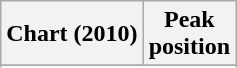<table class="wikitable sortable plainrowheaders" style="text-align:center">
<tr>
<th scope="col">Chart (2010)</th>
<th scope="col">Peak<br>position</th>
</tr>
<tr>
</tr>
<tr>
</tr>
<tr>
</tr>
<tr>
</tr>
<tr>
</tr>
</table>
